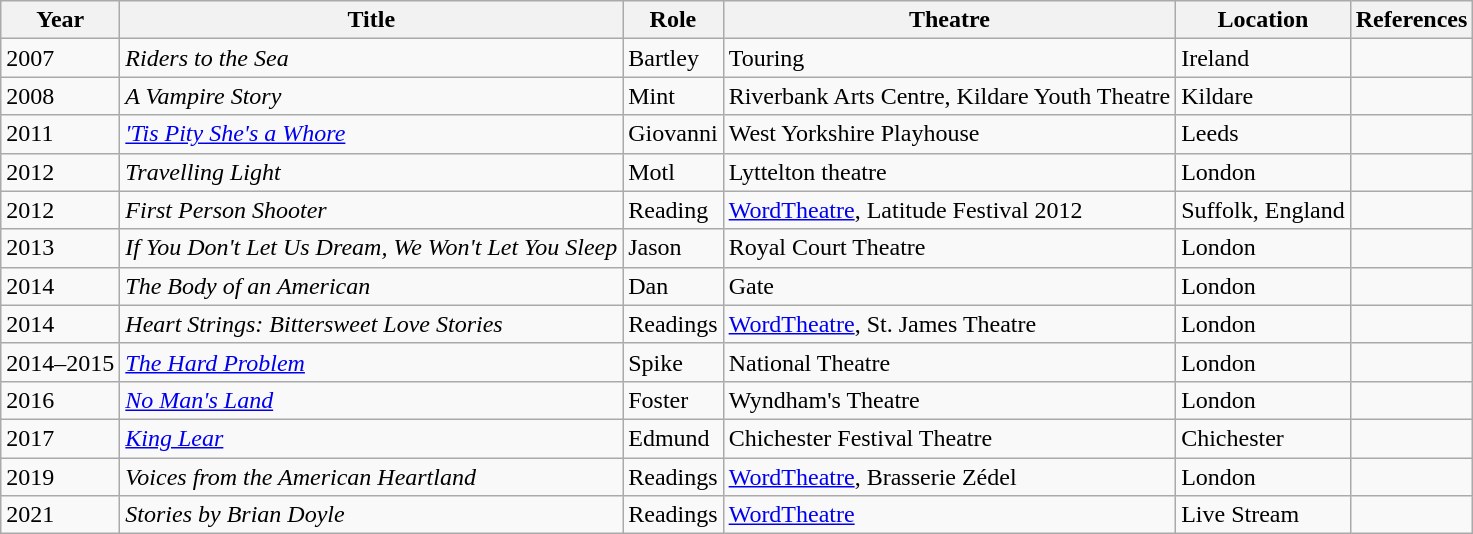<table class="wikitable sortable">
<tr>
<th>Year</th>
<th>Title</th>
<th>Role</th>
<th>Theatre</th>
<th>Location</th>
<th>References</th>
</tr>
<tr>
<td>2007</td>
<td><em>Riders to the Sea</em></td>
<td>Bartley</td>
<td>Touring</td>
<td>Ireland</td>
<td></td>
</tr>
<tr>
<td>2008</td>
<td><em>A Vampire Story</em></td>
<td>Mint</td>
<td>Riverbank Arts Centre, Kildare Youth Theatre</td>
<td>Kildare</td>
<td></td>
</tr>
<tr>
<td>2011</td>
<td><em><a href='#'>'Tis Pity She's a Whore</a></em></td>
<td>Giovanni</td>
<td>West Yorkshire Playhouse</td>
<td>Leeds</td>
<td></td>
</tr>
<tr>
<td>2012</td>
<td><em>Travelling Light</em></td>
<td>Motl</td>
<td>Lyttelton theatre</td>
<td>London</td>
<td></td>
</tr>
<tr>
<td>2012</td>
<td><em>First Person Shooter</em></td>
<td>Reading</td>
<td><a href='#'>WordTheatre</a>, Latitude Festival 2012</td>
<td>Suffolk, England</td>
<td></td>
</tr>
<tr>
<td>2013</td>
<td><em>If You Don't Let Us Dream, We Won't Let You Sleep</em></td>
<td>Jason</td>
<td>Royal Court Theatre</td>
<td>London</td>
<td></td>
</tr>
<tr>
<td>2014</td>
<td><em>The Body of an American</em></td>
<td>Dan</td>
<td>Gate</td>
<td>London</td>
<td></td>
</tr>
<tr>
<td>2014</td>
<td><em>Heart Strings: Bittersweet Love Stories</em></td>
<td>Readings</td>
<td><a href='#'>WordTheatre</a>, St. James Theatre</td>
<td>London</td>
<td></td>
</tr>
<tr>
<td>2014–2015</td>
<td><em><a href='#'>The Hard Problem</a></em></td>
<td>Spike</td>
<td>National Theatre</td>
<td>London</td>
<td></td>
</tr>
<tr>
<td>2016</td>
<td><em><a href='#'>No Man's Land</a></em></td>
<td>Foster</td>
<td>Wyndham's Theatre</td>
<td>London</td>
<td></td>
</tr>
<tr>
<td>2017</td>
<td><em><a href='#'>King Lear</a></em></td>
<td>Edmund</td>
<td>Chichester Festival Theatre</td>
<td>Chichester</td>
<td></td>
</tr>
<tr>
<td>2019</td>
<td><em>Voices from the American Heartland</em></td>
<td>Readings</td>
<td><a href='#'>WordTheatre</a>, Brasserie Zédel</td>
<td>London</td>
<td></td>
</tr>
<tr>
<td>2021</td>
<td><em>Stories by Brian Doyle</em></td>
<td>Readings</td>
<td><a href='#'>WordTheatre</a></td>
<td>Live Stream</td>
<td></td>
</tr>
</table>
